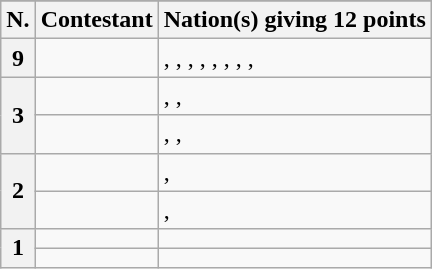<table class="wikitable plainrowheaders">
<tr>
</tr>
<tr>
<th scope="col">N.</th>
<th scope="col">Contestant</th>
<th scope="col">Nation(s) giving 12 points</th>
</tr>
<tr>
<th scope="row">9</th>
<td></td>
<td>, , , , , , , , </td>
</tr>
<tr>
<th scope="row" rowspan="2">3</th>
<td></td>
<td>, , </td>
</tr>
<tr>
<td></td>
<td>, , </td>
</tr>
<tr>
<th scope="row" rowspan="2">2</th>
<td></td>
<td><strong></strong>, <strong></strong></td>
</tr>
<tr>
<td></td>
<td>, <strong></strong></td>
</tr>
<tr>
<th scope="row" rowspan="2">1</th>
<td></td>
<td></td>
</tr>
<tr>
<td></td>
<td><strong></strong></td>
</tr>
</table>
